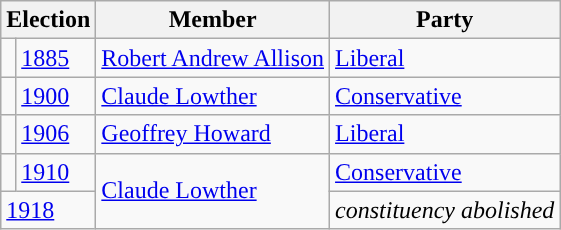<table class="wikitable">
<tr>
<th colspan="2">Election</th>
<th>Member</th>
<th>Party</th>
</tr>
<tr>
<td style="color:inherit;background-color: "></td>
<td><a href='#'>1885</a></td>
<td><a href='#'>Robert Andrew Allison</a></td>
<td><a href='#'>Liberal</a></td>
</tr>
<tr>
<td style="color:inherit;background-color: "></td>
<td><a href='#'>1900</a></td>
<td><a href='#'>Claude Lowther</a></td>
<td><a href='#'>Conservative</a></td>
</tr>
<tr>
<td style="color:inherit;background-color: "></td>
<td><a href='#'>1906</a></td>
<td><a href='#'>Geoffrey Howard</a></td>
<td><a href='#'>Liberal</a></td>
</tr>
<tr>
<td style="color:inherit;background-color: "></td>
<td><a href='#'>1910</a></td>
<td rowspan="2"><a href='#'>Claude Lowther</a></td>
<td><a href='#'>Conservative</a></td>
</tr>
<tr>
<td colspan="2" align="left"><a href='#'>1918</a></td>
<td colspan="2"><em>constituency abolished</em></td>
</tr>
</table>
